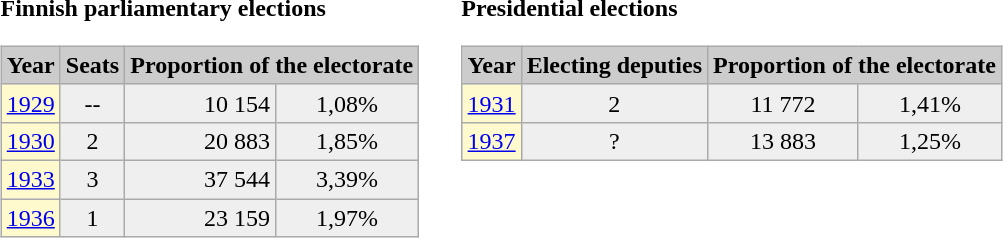<table>
<tr>
<td><strong>Finnish parliamentary elections</strong><br><table class="wikitable">
<tr>
<th align="center" style=background:#cccccc>Year</th>
<th align="center" style=background:#cccccc>Seats</th>
<th align="center" style=background:#cccccc colspan=2>Proportion of the electorate</th>
</tr>
<tr style=background:#efefef align=center>
<td style="background:#fffacd;"><a href='#'>1929</a></td>
<td>--</td>
<td align=right>10 154</td>
<td>1,08%</td>
</tr>
<tr style=background:#efefef align=center>
<td style="background:#fffacd;"><a href='#'>1930</a></td>
<td>2</td>
<td align=right>20 883</td>
<td>1,85%</td>
</tr>
<tr style=background:#efefef align=center>
<td style="background:#fffacd;"><a href='#'>1933</a></td>
<td>3</td>
<td align=right>37 544</td>
<td>3,39%</td>
</tr>
<tr style=background:#efefef align=center>
<td style="background:#fffacd;"><a href='#'>1936</a></td>
<td>1</td>
<td align=right>23 159</td>
<td>1,97%</td>
</tr>
</table>
</td>
<td> </td>
<td valign="top"><strong>Presidential elections</strong><br><table class="wikitable">
<tr>
<th align="center" style=background:#cccccc>Year</th>
<th align="center" style=background:#cccccc>Electing deputies</th>
<th align="center" style=background:#cccccc colspan=2>Proportion of the electorate</th>
</tr>
<tr style=background:#efefef align=center>
<td style="background:#fffacd;"><a href='#'>1931</a></td>
<td>2</td>
<td>11 772</td>
<td>1,41%</td>
</tr>
<tr style=background:#efefef align=center>
<td style="background:#fffacd;"><a href='#'>1937</a></td>
<td>?</td>
<td>13 883</td>
<td>1,25%</td>
</tr>
</table>
</td>
</tr>
</table>
